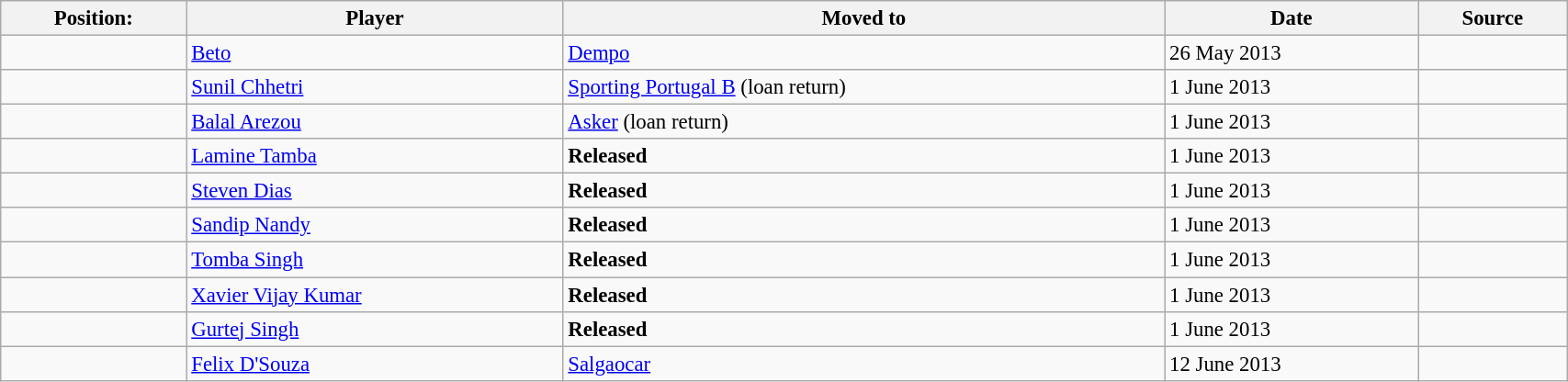<table class="wikitable sortable" style="width:90%; text-align:center; font-size:95%; text-align:left;">
<tr>
<th><strong>Position:</strong></th>
<th><strong>Player</strong></th>
<th><strong>Moved to</strong></th>
<th><strong>Date</strong></th>
<th><strong>Source</strong></th>
</tr>
<tr>
<td></td>
<td> <a href='#'>Beto</a></td>
<td> <a href='#'>Dempo</a></td>
<td>26 May 2013</td>
<td></td>
</tr>
<tr>
<td></td>
<td> <a href='#'>Sunil Chhetri</a></td>
<td> <a href='#'>Sporting Portugal B</a> (loan return)</td>
<td>1 June 2013</td>
<td></td>
</tr>
<tr>
<td></td>
<td> <a href='#'>Balal Arezou</a></td>
<td> <a href='#'>Asker</a> (loan return)</td>
<td>1 June 2013</td>
<td></td>
</tr>
<tr>
<td></td>
<td> <a href='#'>Lamine Tamba</a></td>
<td><strong>Released</strong></td>
<td>1 June 2013</td>
<td></td>
</tr>
<tr>
<td></td>
<td> <a href='#'>Steven Dias</a></td>
<td><strong>Released</strong></td>
<td>1 June 2013</td>
<td></td>
</tr>
<tr>
<td></td>
<td> <a href='#'>Sandip Nandy</a></td>
<td><strong>Released</strong></td>
<td>1 June 2013</td>
<td></td>
</tr>
<tr>
<td></td>
<td> <a href='#'>Tomba Singh</a></td>
<td><strong>Released</strong></td>
<td>1 June 2013</td>
<td></td>
</tr>
<tr>
<td></td>
<td> <a href='#'>Xavier Vijay Kumar</a></td>
<td><strong>Released</strong></td>
<td>1 June 2013</td>
<td></td>
</tr>
<tr>
<td></td>
<td> <a href='#'>Gurtej Singh</a></td>
<td><strong>Released</strong></td>
<td>1 June 2013</td>
<td></td>
</tr>
<tr>
<td></td>
<td> <a href='#'>Felix D'Souza</a></td>
<td> <a href='#'>Salgaocar</a></td>
<td>12 June 2013</td>
<td></td>
</tr>
</table>
